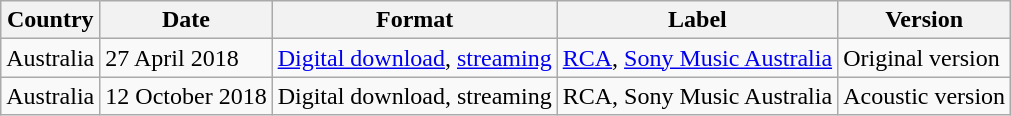<table class="wikitable">
<tr>
<th>Country</th>
<th>Date</th>
<th>Format</th>
<th>Label</th>
<th>Version</th>
</tr>
<tr>
<td>Australia</td>
<td>27 April 2018</td>
<td><a href='#'>Digital download</a>, <a href='#'>streaming</a></td>
<td><a href='#'>RCA</a>, <a href='#'>Sony Music Australia</a></td>
<td>Original version</td>
</tr>
<tr>
<td>Australia</td>
<td>12 October 2018</td>
<td>Digital download, streaming</td>
<td>RCA, Sony Music Australia</td>
<td>Acoustic version</td>
</tr>
</table>
